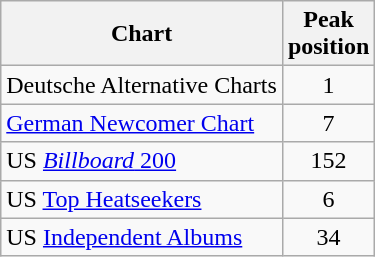<table class="wikitable">
<tr>
<th>Chart</th>
<th>Peak<br>position</th>
</tr>
<tr>
<td>Deutsche Alternative Charts</td>
<td align="center">1</td>
</tr>
<tr>
<td><a href='#'>German Newcomer Chart</a></td>
<td style="text-align:center;">7</td>
</tr>
<tr>
<td>US <a href='#'><em>Billboard</em> 200</a></td>
<td align="center">152</td>
</tr>
<tr>
<td>US <a href='#'>Top Heatseekers</a></td>
<td align="center">6</td>
</tr>
<tr>
<td>US <a href='#'>Independent Albums</a></td>
<td align="center">34</td>
</tr>
</table>
